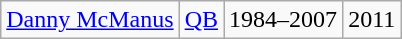<table class="wikitable" style="text-align:center">
<tr>
<td><a href='#'>Danny McManus</a></td>
<td><a href='#'>QB</a></td>
<td>1984–2007</td>
<td>2011</td>
</tr>
</table>
